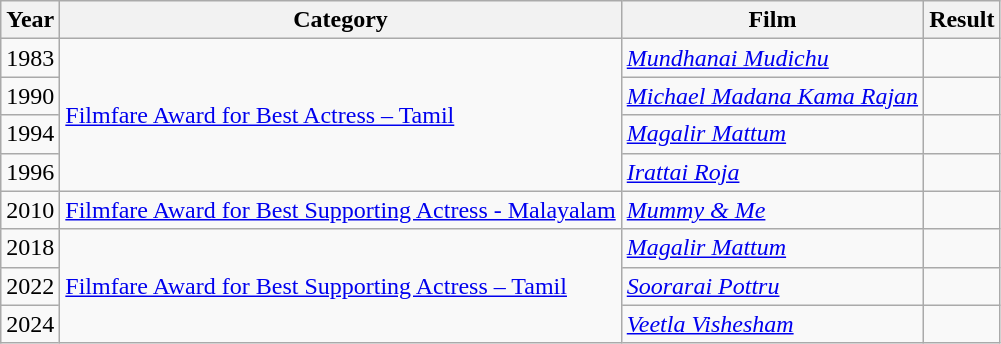<table class="wikitable">
<tr>
<th>Year</th>
<th>Category</th>
<th>Film</th>
<th>Result</th>
</tr>
<tr>
<td>1983</td>
<td rowspan=4><a href='#'>Filmfare Award for Best Actress – Tamil</a></td>
<td><em><a href='#'>Mundhanai Mudichu</a></em></td>
<td></td>
</tr>
<tr>
<td>1990</td>
<td><em><a href='#'>Michael Madana Kama Rajan</a></em></td>
<td></td>
</tr>
<tr>
<td>1994</td>
<td><em><a href='#'>Magalir Mattum</a></em></td>
<td></td>
</tr>
<tr>
<td>1996</td>
<td><em><a href='#'>Irattai Roja</a></em></td>
<td></td>
</tr>
<tr>
<td>2010</td>
<td><a href='#'>Filmfare Award for Best Supporting Actress - Malayalam</a></td>
<td><em><a href='#'>Mummy & Me</a></em></td>
<td></td>
</tr>
<tr>
<td>2018</td>
<td rowspan=3><a href='#'>Filmfare Award for Best Supporting Actress – Tamil</a></td>
<td><em><a href='#'>Magalir Mattum</a></em></td>
<td></td>
</tr>
<tr>
<td>2022</td>
<td><em><a href='#'>Soorarai Pottru</a></em></td>
<td></td>
</tr>
<tr>
<td>2024</td>
<td><em><a href='#'>Veetla Vishesham</a></em></td>
<td></td>
</tr>
</table>
